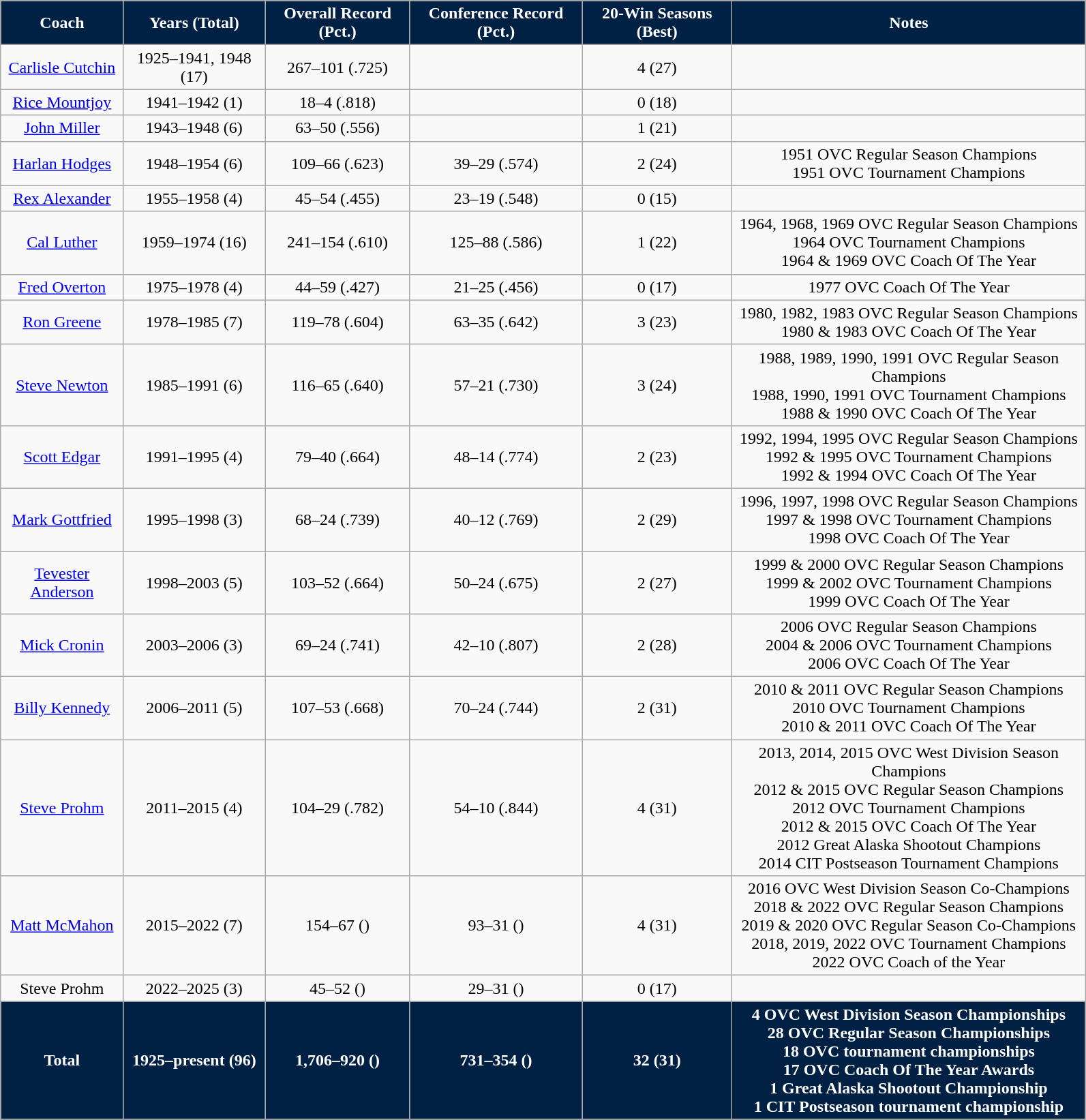<table class="wikitable" style="width:84%;">
<tr style="text-align:center; background:#002144; color:white;">
<td><strong>Coach</strong></td>
<td><strong>Years (Total)</strong></td>
<td><strong>Overall Record (Pct.)</strong></td>
<td><strong>Conference Record (Pct.)</strong></td>
<td><strong>20-Win Seasons (Best)</strong></td>
<td><strong>Notes</strong></td>
</tr>
<tr style="text-align:center;">
<td><a href='#'>Carlisle Cutchin</a></td>
<td>1925–1941, 1948 (17)</td>
<td>267–101 (.725)</td>
<td></td>
<td>4 (27)</td>
<td></td>
</tr>
<tr style="text-align:center;">
<td><a href='#'>Rice Mountjoy</a></td>
<td>1941–1942 (1)</td>
<td>18–4 (.818)</td>
<td></td>
<td>0 (18)</td>
<td></td>
</tr>
<tr style="text-align:center;">
<td><a href='#'>John Miller</a></td>
<td>1943–1948 (6)</td>
<td>63–50 (.556)</td>
<td></td>
<td>1 (21)</td>
<td></td>
</tr>
<tr style="text-align:center;">
<td><a href='#'>Harlan Hodges</a></td>
<td>1948–1954 (6)</td>
<td>109–66 (.623)</td>
<td>39–29 (.574)</td>
<td>2 (24)</td>
<td>1951 OVC Regular Season Champions<br>1951 OVC Tournament Champions</td>
</tr>
<tr style="text-align:center;">
<td><a href='#'>Rex Alexander</a></td>
<td>1955–1958 (4)</td>
<td>45–54 (.455)</td>
<td>23–19 (.548)</td>
<td>0 (15)</td>
<td></td>
</tr>
<tr style="text-align:center;">
<td><a href='#'>Cal Luther</a></td>
<td>1959–1974 (16)</td>
<td>241–154 (.610)</td>
<td>125–88 (.586)</td>
<td>1 (22)</td>
<td>1964, 1968, 1969 OVC Regular Season Champions<br>1964 OVC  Tournament Champions<br>1964 & 1969 OVC Coach Of The Year</td>
</tr>
<tr style="text-align:center;">
<td><a href='#'>Fred Overton</a></td>
<td>1975–1978 (4)</td>
<td>44–59 (.427)</td>
<td>21–25 (.456)</td>
<td>0 (17)</td>
<td>1977 OVC Coach Of The Year</td>
</tr>
<tr style="text-align:center;">
<td><a href='#'>Ron Greene</a></td>
<td>1978–1985 (7)</td>
<td>119–78 (.604)</td>
<td>63–35 (.642)</td>
<td>3 (23)</td>
<td>1980, 1982, 1983 OVC Regular Season Champions<br>1980 & 1983 OVC Coach Of The Year</td>
</tr>
<tr style="text-align:center;">
<td><a href='#'>Steve Newton</a></td>
<td>1985–1991 (6)</td>
<td>116–65 (.640)</td>
<td>57–21 (.730)</td>
<td>3 (24)</td>
<td>1988, 1989, 1990, 1991 OVC Regular Season Champions<br>1988, 1990, 1991 OVC Tournament Champions<br>1988 & 1990 OVC Coach Of The Year</td>
</tr>
<tr style="text-align:center;">
<td><a href='#'>Scott Edgar</a></td>
<td>1991–1995 (4)</td>
<td>79–40 (.664)</td>
<td>48–14 (.774)</td>
<td>2 (23)</td>
<td>1992, 1994, 1995 OVC Regular Season Champions<br>1992 & 1995 OVC Tournament Champions<br>1992 & 1994 OVC Coach Of The Year</td>
</tr>
<tr style="text-align:center;">
<td><a href='#'>Mark Gottfried</a></td>
<td>1995–1998 (3)</td>
<td>68–24 (.739)</td>
<td>40–12 (.769)</td>
<td>2 (29)</td>
<td>1996, 1997, 1998 OVC Regular Season Champions<br>1997 & 1998 OVC Tournament Champions<br>1998 OVC Coach Of The Year</td>
</tr>
<tr style="text-align:center;">
<td><a href='#'>Tevester Anderson</a></td>
<td>1998–2003 (5)</td>
<td>103–52 (.664)</td>
<td>50–24 (.675)</td>
<td>2 (27)</td>
<td>1999 & 2000 OVC Regular Season Champions<br>1999 & 2002 OVC Tournament Champions<br>1999 OVC Coach Of The Year</td>
</tr>
<tr style="text-align:center;">
<td><a href='#'>Mick Cronin</a></td>
<td>2003–2006 (3)</td>
<td>69–24 (.741)</td>
<td>42–10 (.807)</td>
<td>2 (28)</td>
<td>2006 OVC Regular Season Champions<br>2004 & 2006 OVC Tournament Champions<br>2006 OVC Coach Of The Year</td>
</tr>
<tr style="text-align:center;">
<td><a href='#'>Billy Kennedy</a></td>
<td>2006–2011 (5)</td>
<td>107–53 (.668)</td>
<td>70–24 (.744)</td>
<td>2 (31)</td>
<td>2010 & 2011 OVC Regular Season Champions<br>2010 OVC Tournament Champions<br>2010 & 2011 OVC Coach Of The Year</td>
</tr>
<tr style="text-align:center;">
<td><a href='#'>Steve Prohm</a></td>
<td>2011–2015 (4)</td>
<td>104–29 (.782)</td>
<td>54–10 (.844)</td>
<td>4 (31)</td>
<td>2013, 2014, 2015 OVC West Division Season Champions<br>2012 & 2015 OVC Regular Season Champions<br>2012 OVC Tournament Champions<br>2012 & 2015 OVC Coach Of The Year<br>2012 Great Alaska Shootout Champions<br>2014 CIT Postseason Tournament Champions</td>
</tr>
<tr style="text-align:center;">
<td><a href='#'>Matt McMahon</a></td>
<td>2015–2022 (7)</td>
<td>154–67 ()</td>
<td>93–31 ()</td>
<td>4 (31)</td>
<td>2016 OVC West Division Season Co-Champions<br>2018 & 2022 OVC Regular Season Champions<br>2019 & 2020 OVC Regular Season Co-Champions<br>2018, 2019, 2022 OVC Tournament Champions<br>2022 OVC Coach of the Year<br></td>
</tr>
<tr style="text-align:center;">
<td>Steve Prohm</td>
<td>2022–2025 (3)</td>
<td>45–52 ()</td>
<td>29–31 ()</td>
<td>0 (17)</td>
</tr>
<tr style="text-align:center; background:#002144; color:white;">
<td><strong>Total</strong></td>
<td><strong>1925–present (96)</strong></td>
<td><strong>1,706–920 ()</strong></td>
<td><strong>731–354 ()</strong></td>
<td><strong>32 (31)</strong></td>
<td><strong>4 OVC West Division Season Championships<br>28 OVC Regular Season Championships<br>18 OVC tournament championships<br>17 OVC Coach Of The Year Awards<br>1 Great Alaska Shootout Championship<br>1 CIT Postseason tournament championship</strong></td>
</tr>
</table>
